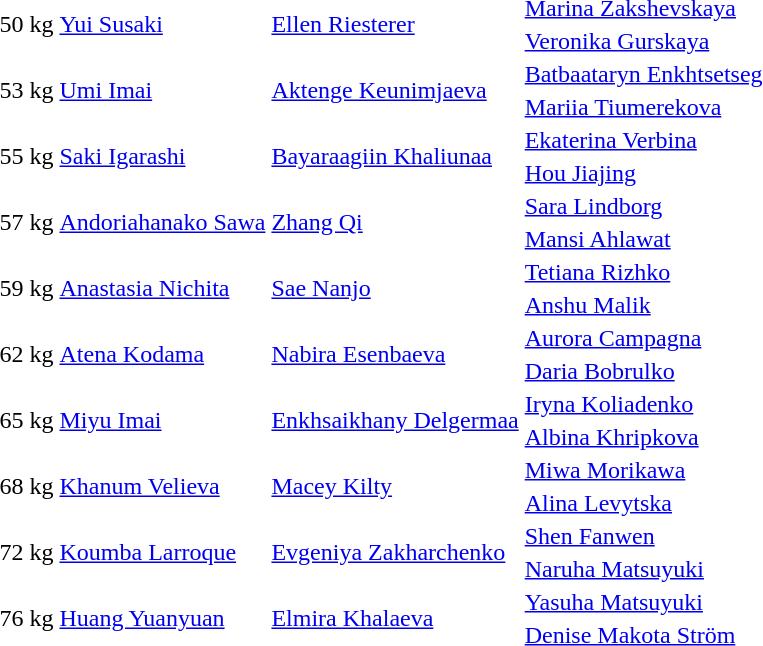<table>
<tr>
<td rowspan=2>50 kg</td>
<td rowspan=2> <a href='#'>Yui Susaki</a></td>
<td rowspan=2> <a href='#'>Ellen Riesterer</a></td>
<td> <a href='#'>Marina Zakshevskaya</a></td>
</tr>
<tr>
<td> <a href='#'>Veronika Gurskaya</a></td>
</tr>
<tr>
<td rowspan=2>53 kg</td>
<td rowspan=2> <a href='#'>Umi Imai</a></td>
<td rowspan=2> <a href='#'>Aktenge Keunimjaeva</a></td>
<td> <a href='#'>Batbaataryn Enkhtsetseg</a></td>
</tr>
<tr>
<td> <a href='#'>Mariia Tiumerekova</a></td>
</tr>
<tr>
<td rowspan=2>55 kg</td>
<td rowspan=2> <a href='#'>Saki Igarashi</a></td>
<td rowspan=2> <a href='#'>Bayaraagiin Khaliunaa</a></td>
<td> <a href='#'>Ekaterina Verbina</a></td>
</tr>
<tr>
<td> <a href='#'>Hou Jiajing</a></td>
</tr>
<tr>
<td rowspan=2>57 kg</td>
<td rowspan=2> <a href='#'>Andoriahanako Sawa</a></td>
<td rowspan=2> <a href='#'>Zhang Qi</a></td>
<td> <a href='#'>Sara Lindborg</a></td>
</tr>
<tr>
<td> <a href='#'>Mansi Ahlawat</a></td>
</tr>
<tr>
<td rowspan=2>59 kg</td>
<td rowspan=2> <a href='#'>Anastasia Nichita</a></td>
<td rowspan=2> <a href='#'>Sae Nanjo</a></td>
<td> <a href='#'>Tetiana Rizhko</a></td>
</tr>
<tr>
<td> <a href='#'>Anshu Malik</a></td>
</tr>
<tr>
<td rowspan=2>62 kg</td>
<td rowspan=2> <a href='#'>Atena Kodama</a></td>
<td rowspan=2> <a href='#'>Nabira Esenbaeva</a></td>
<td> <a href='#'>Aurora Campagna</a></td>
</tr>
<tr>
<td> <a href='#'>Daria Bobrulko</a></td>
</tr>
<tr>
<td rowspan=2>65 kg</td>
<td rowspan=2> <a href='#'>Miyu Imai</a></td>
<td rowspan=2> <a href='#'>Enkhsaikhany Delgermaa</a></td>
<td> <a href='#'>Iryna Koliadenko</a></td>
</tr>
<tr>
<td> <a href='#'>Albina Khripkova</a></td>
</tr>
<tr>
<td rowspan=2>68 kg</td>
<td rowspan=2> <a href='#'>Khanum Velieva</a></td>
<td rowspan=2> <a href='#'>Macey Kilty</a></td>
<td> <a href='#'>Miwa Morikawa</a></td>
</tr>
<tr>
<td> <a href='#'>Alina Levytska</a></td>
</tr>
<tr>
<td rowspan=2>72 kg</td>
<td rowspan=2> <a href='#'>Koumba Larroque</a></td>
<td rowspan=2> <a href='#'>Evgeniya Zakharchenko</a></td>
<td> <a href='#'>Shen Fanwen</a></td>
</tr>
<tr>
<td> <a href='#'>Naruha Matsuyuki</a></td>
</tr>
<tr>
<td rowspan=2>76 kg</td>
<td rowspan=2> <a href='#'>Huang Yuanyuan</a></td>
<td rowspan=2> <a href='#'>Elmira Khalaeva</a></td>
<td> <a href='#'>Yasuha Matsuyuki</a></td>
</tr>
<tr>
<td> <a href='#'>Denise Makota Ström</a></td>
</tr>
</table>
